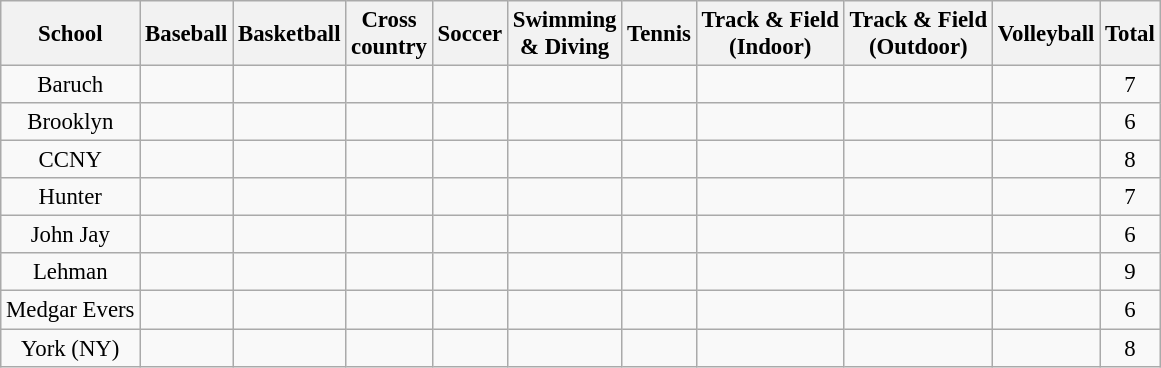<table class="wikitable" style="text-align:center; font-size:95%">
<tr>
<th>School</th>
<th>Baseball</th>
<th>Basketball</th>
<th>Cross<br>country</th>
<th>Soccer</th>
<th>Swimming<br>& Diving</th>
<th>Tennis</th>
<th>Track & Field<br>(Indoor)</th>
<th>Track & Field<br>(Outdoor)</th>
<th>Volleyball</th>
<th>Total</th>
</tr>
<tr>
<td>Baruch</td>
<td></td>
<td></td>
<td></td>
<td></td>
<td></td>
<td></td>
<td></td>
<td></td>
<td></td>
<td>7</td>
</tr>
<tr>
<td>Brooklyn</td>
<td></td>
<td></td>
<td></td>
<td></td>
<td></td>
<td></td>
<td></td>
<td></td>
<td></td>
<td>6</td>
</tr>
<tr>
<td>CCNY</td>
<td></td>
<td></td>
<td></td>
<td></td>
<td></td>
<td></td>
<td></td>
<td></td>
<td></td>
<td>8</td>
</tr>
<tr>
<td>Hunter</td>
<td></td>
<td></td>
<td></td>
<td></td>
<td></td>
<td></td>
<td></td>
<td></td>
<td></td>
<td>7</td>
</tr>
<tr>
<td>John Jay</td>
<td></td>
<td></td>
<td></td>
<td></td>
<td></td>
<td></td>
<td></td>
<td></td>
<td></td>
<td>6</td>
</tr>
<tr>
<td>Lehman</td>
<td></td>
<td></td>
<td></td>
<td></td>
<td></td>
<td></td>
<td></td>
<td></td>
<td></td>
<td>9</td>
</tr>
<tr>
<td>Medgar Evers</td>
<td></td>
<td></td>
<td></td>
<td></td>
<td></td>
<td></td>
<td></td>
<td></td>
<td></td>
<td>6</td>
</tr>
<tr>
<td>York (NY)</td>
<td></td>
<td></td>
<td></td>
<td></td>
<td></td>
<td></td>
<td></td>
<td></td>
<td></td>
<td>8</td>
</tr>
</table>
